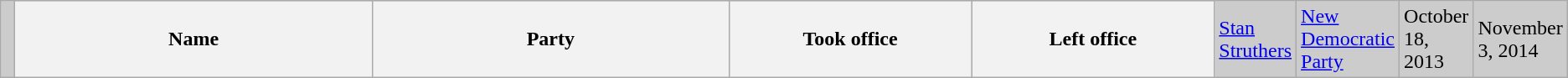<table class="wikitable">
<tr bgcolor="CCCCCC">
<td> </td>
<th width="30%"><strong>Name </strong></th>
<th width="30%"><strong>Party</strong></th>
<th width="20%"><strong>Took office</strong></th>
<th width="20%"><strong>Left office</strong><br></th>
<td><a href='#'>Stan Struthers</a></td>
<td><a href='#'>New Democratic Party</a></td>
<td>October 18, 2013</td>
<td>November 3, 2014</td>
</tr>
</table>
